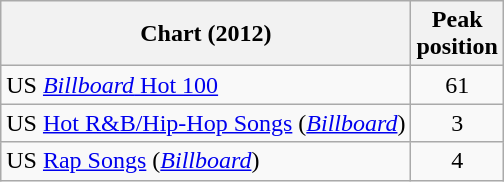<table class="wikitable sortable">
<tr>
<th>Chart (2012)</th>
<th>Peak<br>position</th>
</tr>
<tr>
<td>US <a href='#'><em>Billboard</em> Hot 100</a></td>
<td style="text-align:center;">61</td>
</tr>
<tr>
<td>US <a href='#'>Hot R&B/Hip-Hop Songs</a> (<em><a href='#'>Billboard</a></em>)</td>
<td style="text-align:center;">3</td>
</tr>
<tr>
<td>US <a href='#'>Rap Songs</a> (<em><a href='#'>Billboard</a></em>)</td>
<td style="text-align:center;">4</td>
</tr>
</table>
